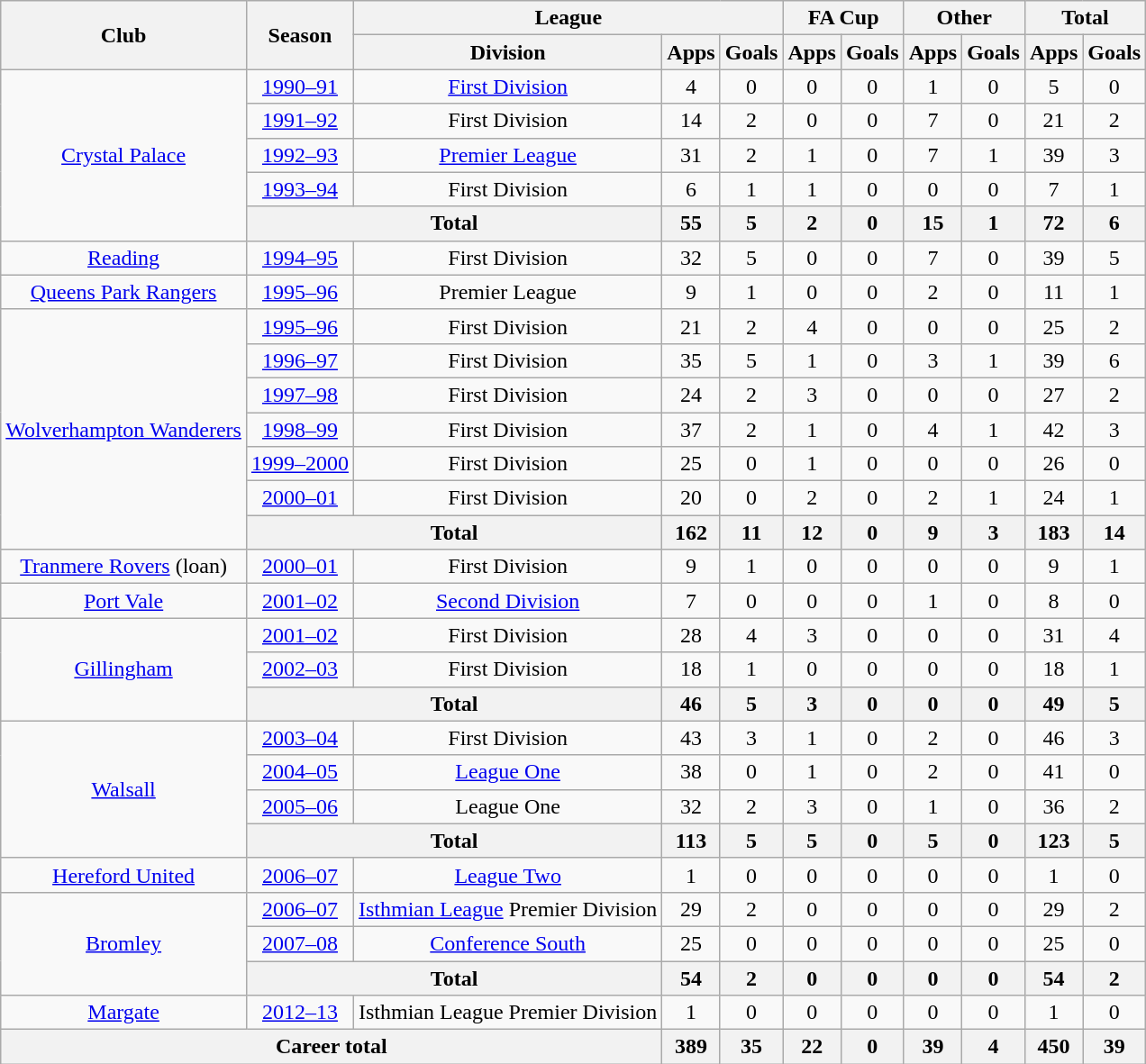<table class="wikitable" style="text-align:center">
<tr>
<th rowspan="2">Club</th>
<th rowspan="2">Season</th>
<th colspan="3">League</th>
<th colspan="2">FA Cup</th>
<th colspan="2">Other</th>
<th colspan="2">Total</th>
</tr>
<tr>
<th>Division</th>
<th>Apps</th>
<th>Goals</th>
<th>Apps</th>
<th>Goals</th>
<th>Apps</th>
<th>Goals</th>
<th>Apps</th>
<th>Goals</th>
</tr>
<tr>
<td rowspan="5"><a href='#'>Crystal Palace</a></td>
<td><a href='#'>1990–91</a></td>
<td><a href='#'>First Division</a></td>
<td>4</td>
<td>0</td>
<td>0</td>
<td>0</td>
<td>1</td>
<td>0</td>
<td>5</td>
<td>0</td>
</tr>
<tr>
<td><a href='#'>1991–92</a></td>
<td>First Division</td>
<td>14</td>
<td>2</td>
<td>0</td>
<td>0</td>
<td>7</td>
<td>0</td>
<td>21</td>
<td>2</td>
</tr>
<tr>
<td><a href='#'>1992–93</a></td>
<td><a href='#'>Premier League</a></td>
<td>31</td>
<td>2</td>
<td>1</td>
<td>0</td>
<td>7</td>
<td>1</td>
<td>39</td>
<td>3</td>
</tr>
<tr>
<td><a href='#'>1993–94</a></td>
<td>First Division</td>
<td>6</td>
<td>1</td>
<td>1</td>
<td>0</td>
<td>0</td>
<td>0</td>
<td>7</td>
<td>1</td>
</tr>
<tr>
<th colspan="2">Total</th>
<th>55</th>
<th>5</th>
<th>2</th>
<th>0</th>
<th>15</th>
<th>1</th>
<th>72</th>
<th>6</th>
</tr>
<tr>
<td><a href='#'>Reading</a></td>
<td><a href='#'>1994–95</a></td>
<td>First Division</td>
<td>32</td>
<td>5</td>
<td>0</td>
<td>0</td>
<td>7</td>
<td>0</td>
<td>39</td>
<td>5</td>
</tr>
<tr>
<td><a href='#'>Queens Park Rangers</a></td>
<td><a href='#'>1995–96</a></td>
<td>Premier League</td>
<td>9</td>
<td>1</td>
<td>0</td>
<td>0</td>
<td>2</td>
<td>0</td>
<td>11</td>
<td>1</td>
</tr>
<tr>
<td rowspan="7"><a href='#'>Wolverhampton Wanderers</a></td>
<td><a href='#'>1995–96</a></td>
<td>First Division</td>
<td>21</td>
<td>2</td>
<td>4</td>
<td>0</td>
<td>0</td>
<td>0</td>
<td>25</td>
<td>2</td>
</tr>
<tr>
<td><a href='#'>1996–97</a></td>
<td>First Division</td>
<td>35</td>
<td>5</td>
<td>1</td>
<td>0</td>
<td>3</td>
<td>1</td>
<td>39</td>
<td>6</td>
</tr>
<tr>
<td><a href='#'>1997–98</a></td>
<td>First Division</td>
<td>24</td>
<td>2</td>
<td>3</td>
<td>0</td>
<td>0</td>
<td>0</td>
<td>27</td>
<td>2</td>
</tr>
<tr>
<td><a href='#'>1998–99</a></td>
<td>First Division</td>
<td>37</td>
<td>2</td>
<td>1</td>
<td>0</td>
<td>4</td>
<td>1</td>
<td>42</td>
<td>3</td>
</tr>
<tr>
<td><a href='#'>1999–2000</a></td>
<td>First Division</td>
<td>25</td>
<td>0</td>
<td>1</td>
<td>0</td>
<td>0</td>
<td>0</td>
<td>26</td>
<td>0</td>
</tr>
<tr>
<td><a href='#'>2000–01</a></td>
<td>First Division</td>
<td>20</td>
<td>0</td>
<td>2</td>
<td>0</td>
<td>2</td>
<td>1</td>
<td>24</td>
<td>1</td>
</tr>
<tr>
<th colspan="2">Total</th>
<th>162</th>
<th>11</th>
<th>12</th>
<th>0</th>
<th>9</th>
<th>3</th>
<th>183</th>
<th>14</th>
</tr>
<tr>
<td><a href='#'>Tranmere Rovers</a> (loan)</td>
<td><a href='#'>2000–01</a></td>
<td>First Division</td>
<td>9</td>
<td>1</td>
<td>0</td>
<td>0</td>
<td>0</td>
<td>0</td>
<td>9</td>
<td>1</td>
</tr>
<tr>
<td><a href='#'>Port Vale</a></td>
<td><a href='#'>2001–02</a></td>
<td><a href='#'>Second Division</a></td>
<td>7</td>
<td>0</td>
<td>0</td>
<td>0</td>
<td>1</td>
<td>0</td>
<td>8</td>
<td>0</td>
</tr>
<tr>
<td rowspan="3"><a href='#'>Gillingham</a></td>
<td><a href='#'>2001–02</a></td>
<td>First Division</td>
<td>28</td>
<td>4</td>
<td>3</td>
<td>0</td>
<td>0</td>
<td>0</td>
<td>31</td>
<td>4</td>
</tr>
<tr>
<td><a href='#'>2002–03</a></td>
<td>First Division</td>
<td>18</td>
<td>1</td>
<td>0</td>
<td>0</td>
<td>0</td>
<td>0</td>
<td>18</td>
<td>1</td>
</tr>
<tr>
<th colspan="2">Total</th>
<th>46</th>
<th>5</th>
<th>3</th>
<th>0</th>
<th>0</th>
<th>0</th>
<th>49</th>
<th>5</th>
</tr>
<tr>
<td rowspan="4"><a href='#'>Walsall</a></td>
<td><a href='#'>2003–04</a></td>
<td>First Division</td>
<td>43</td>
<td>3</td>
<td>1</td>
<td>0</td>
<td>2</td>
<td>0</td>
<td>46</td>
<td>3</td>
</tr>
<tr>
<td><a href='#'>2004–05</a></td>
<td><a href='#'>League One</a></td>
<td>38</td>
<td>0</td>
<td>1</td>
<td>0</td>
<td>2</td>
<td>0</td>
<td>41</td>
<td>0</td>
</tr>
<tr>
<td><a href='#'>2005–06</a></td>
<td>League One</td>
<td>32</td>
<td>2</td>
<td>3</td>
<td>0</td>
<td>1</td>
<td>0</td>
<td>36</td>
<td>2</td>
</tr>
<tr>
<th colspan="2">Total</th>
<th>113</th>
<th>5</th>
<th>5</th>
<th>0</th>
<th>5</th>
<th>0</th>
<th>123</th>
<th>5</th>
</tr>
<tr>
<td><a href='#'>Hereford United</a></td>
<td><a href='#'>2006–07</a></td>
<td><a href='#'>League Two</a></td>
<td>1</td>
<td>0</td>
<td>0</td>
<td>0</td>
<td>0</td>
<td>0</td>
<td>1</td>
<td>0</td>
</tr>
<tr>
<td rowspan="3"><a href='#'>Bromley</a></td>
<td><a href='#'>2006–07</a></td>
<td><a href='#'>Isthmian League</a> Premier Division</td>
<td>29</td>
<td>2</td>
<td>0</td>
<td>0</td>
<td>0</td>
<td>0</td>
<td>29</td>
<td>2</td>
</tr>
<tr>
<td><a href='#'>2007–08</a></td>
<td><a href='#'>Conference South</a></td>
<td>25</td>
<td>0</td>
<td>0</td>
<td>0</td>
<td>0</td>
<td>0</td>
<td>25</td>
<td>0</td>
</tr>
<tr>
<th colspan="2">Total</th>
<th>54</th>
<th>2</th>
<th>0</th>
<th>0</th>
<th>0</th>
<th>0</th>
<th>54</th>
<th>2</th>
</tr>
<tr>
<td><a href='#'>Margate</a></td>
<td><a href='#'>2012–13</a></td>
<td>Isthmian League Premier Division</td>
<td>1</td>
<td>0</td>
<td>0</td>
<td>0</td>
<td>0</td>
<td>0</td>
<td>1</td>
<td>0</td>
</tr>
<tr>
<th colspan="3">Career total</th>
<th>389</th>
<th>35</th>
<th>22</th>
<th>0</th>
<th>39</th>
<th>4</th>
<th>450</th>
<th>39</th>
</tr>
</table>
